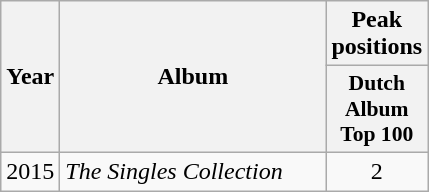<table class="wikitable">
<tr>
<th rowspan="2" style="text-align:center; width:10px;">Year</th>
<th rowspan="2" style="text-align:center; width:170px;">Album</th>
<th style="text-align:center; width:20px;">Peak positions</th>
</tr>
<tr>
<th scope="col" style="width:3em;font-size:90%;">Dutch<br>Album Top 100<br></th>
</tr>
<tr>
<td style="text-align:center;">2015</td>
<td><em>The Singles Collection</em></td>
<td style="text-align:center;">2</td>
</tr>
</table>
